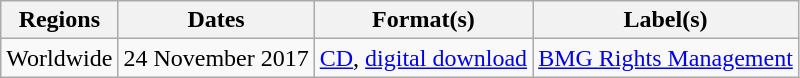<table class="wikitable plainrowheaders">
<tr>
<th scope="col">Regions</th>
<th scope="col">Dates</th>
<th scope="col">Format(s)</th>
<th scope="col">Label(s)</th>
</tr>
<tr>
<td>Worldwide</td>
<td>24 November 2017</td>
<td><a href='#'>CD</a>, <a href='#'>digital download</a></td>
<td><a href='#'>BMG Rights Management</a></td>
</tr>
</table>
